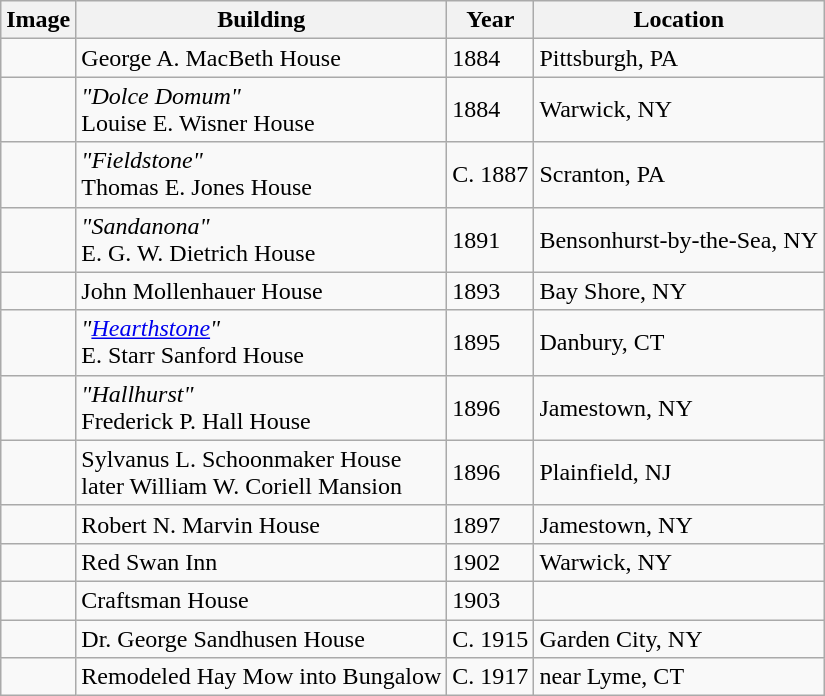<table class="wikitable">
<tr>
<th>Image</th>
<th>Building</th>
<th>Year</th>
<th>Location</th>
</tr>
<tr>
<td></td>
<td>George A. MacBeth House</td>
<td>1884</td>
<td>Pittsburgh, PA</td>
</tr>
<tr>
<td></td>
<td><em>"Dolce Domum"</em><br>Louise E. Wisner House</td>
<td>1884</td>
<td>Warwick, NY</td>
</tr>
<tr>
<td></td>
<td><em>"Fieldstone"</em><br>Thomas E. Jones House</td>
<td>C. 1887</td>
<td>Scranton, PA</td>
</tr>
<tr>
<td></td>
<td><em>"Sandanona"</em><br>E. G. W. Dietrich House</td>
<td>1891</td>
<td>Bensonhurst-by-the-Sea, NY</td>
</tr>
<tr>
<td></td>
<td>John Mollenhauer House</td>
<td>1893</td>
<td>Bay Shore, NY</td>
</tr>
<tr>
<td></td>
<td><em>"<a href='#'>Hearthstone</a>"</em><br>E. Starr Sanford House</td>
<td>1895</td>
<td>Danbury, CT</td>
</tr>
<tr>
<td></td>
<td><em>"Hallhurst"</em><br>Frederick P. Hall House</td>
<td>1896</td>
<td>Jamestown, NY</td>
</tr>
<tr>
<td></td>
<td>Sylvanus L. Schoonmaker House<br>later William W. Coriell Mansion</td>
<td>1896</td>
<td>Plainfield, NJ</td>
</tr>
<tr>
<td></td>
<td>Robert N. Marvin House</td>
<td>1897</td>
<td>Jamestown, NY</td>
</tr>
<tr>
<td></td>
<td>Red Swan Inn</td>
<td>1902</td>
<td>Warwick, NY</td>
</tr>
<tr>
<td></td>
<td>Craftsman House</td>
<td>1903</td>
<td></td>
</tr>
<tr>
<td></td>
<td>Dr. George Sandhusen House</td>
<td>C. 1915</td>
<td>Garden City, NY</td>
</tr>
<tr>
<td></td>
<td>Remodeled Hay Mow into Bungalow</td>
<td>C. 1917</td>
<td>near Lyme, CT</td>
</tr>
</table>
